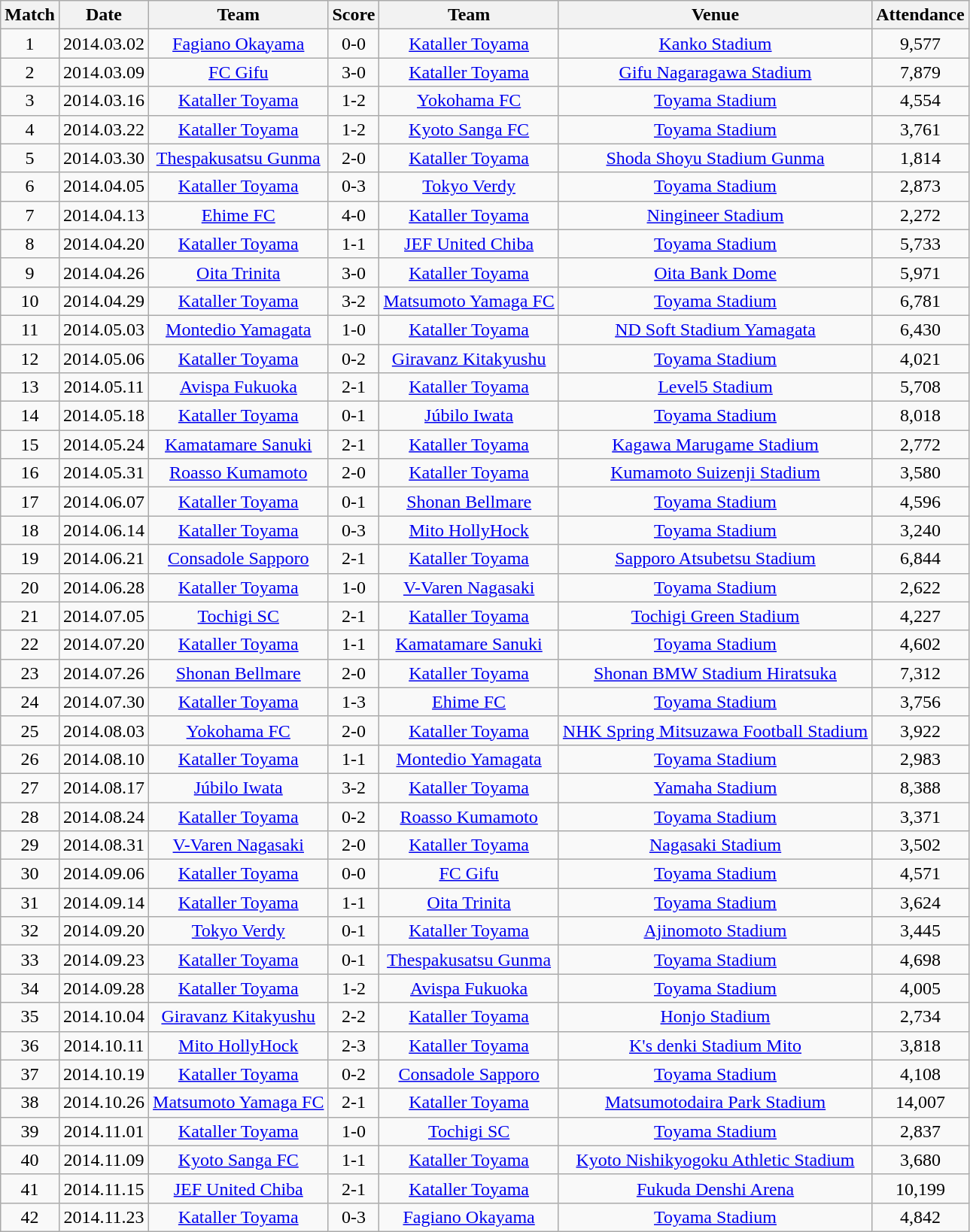<table class="wikitable" style="text-align:center;">
<tr>
<th>Match</th>
<th>Date</th>
<th>Team</th>
<th>Score</th>
<th>Team</th>
<th>Venue</th>
<th>Attendance</th>
</tr>
<tr>
<td>1</td>
<td>2014.03.02</td>
<td><a href='#'>Fagiano Okayama</a></td>
<td>0-0</td>
<td><a href='#'>Kataller Toyama</a></td>
<td><a href='#'>Kanko Stadium</a></td>
<td>9,577</td>
</tr>
<tr>
<td>2</td>
<td>2014.03.09</td>
<td><a href='#'>FC Gifu</a></td>
<td>3-0</td>
<td><a href='#'>Kataller Toyama</a></td>
<td><a href='#'>Gifu Nagaragawa Stadium</a></td>
<td>7,879</td>
</tr>
<tr>
<td>3</td>
<td>2014.03.16</td>
<td><a href='#'>Kataller Toyama</a></td>
<td>1-2</td>
<td><a href='#'>Yokohama FC</a></td>
<td><a href='#'>Toyama Stadium</a></td>
<td>4,554</td>
</tr>
<tr>
<td>4</td>
<td>2014.03.22</td>
<td><a href='#'>Kataller Toyama</a></td>
<td>1-2</td>
<td><a href='#'>Kyoto Sanga FC</a></td>
<td><a href='#'>Toyama Stadium</a></td>
<td>3,761</td>
</tr>
<tr>
<td>5</td>
<td>2014.03.30</td>
<td><a href='#'>Thespakusatsu Gunma</a></td>
<td>2-0</td>
<td><a href='#'>Kataller Toyama</a></td>
<td><a href='#'>Shoda Shoyu Stadium Gunma</a></td>
<td>1,814</td>
</tr>
<tr>
<td>6</td>
<td>2014.04.05</td>
<td><a href='#'>Kataller Toyama</a></td>
<td>0-3</td>
<td><a href='#'>Tokyo Verdy</a></td>
<td><a href='#'>Toyama Stadium</a></td>
<td>2,873</td>
</tr>
<tr>
<td>7</td>
<td>2014.04.13</td>
<td><a href='#'>Ehime FC</a></td>
<td>4-0</td>
<td><a href='#'>Kataller Toyama</a></td>
<td><a href='#'>Ningineer Stadium</a></td>
<td>2,272</td>
</tr>
<tr>
<td>8</td>
<td>2014.04.20</td>
<td><a href='#'>Kataller Toyama</a></td>
<td>1-1</td>
<td><a href='#'>JEF United Chiba</a></td>
<td><a href='#'>Toyama Stadium</a></td>
<td>5,733</td>
</tr>
<tr>
<td>9</td>
<td>2014.04.26</td>
<td><a href='#'>Oita Trinita</a></td>
<td>3-0</td>
<td><a href='#'>Kataller Toyama</a></td>
<td><a href='#'>Oita Bank Dome</a></td>
<td>5,971</td>
</tr>
<tr>
<td>10</td>
<td>2014.04.29</td>
<td><a href='#'>Kataller Toyama</a></td>
<td>3-2</td>
<td><a href='#'>Matsumoto Yamaga FC</a></td>
<td><a href='#'>Toyama Stadium</a></td>
<td>6,781</td>
</tr>
<tr>
<td>11</td>
<td>2014.05.03</td>
<td><a href='#'>Montedio Yamagata</a></td>
<td>1-0</td>
<td><a href='#'>Kataller Toyama</a></td>
<td><a href='#'>ND Soft Stadium Yamagata</a></td>
<td>6,430</td>
</tr>
<tr>
<td>12</td>
<td>2014.05.06</td>
<td><a href='#'>Kataller Toyama</a></td>
<td>0-2</td>
<td><a href='#'>Giravanz Kitakyushu</a></td>
<td><a href='#'>Toyama Stadium</a></td>
<td>4,021</td>
</tr>
<tr>
<td>13</td>
<td>2014.05.11</td>
<td><a href='#'>Avispa Fukuoka</a></td>
<td>2-1</td>
<td><a href='#'>Kataller Toyama</a></td>
<td><a href='#'>Level5 Stadium</a></td>
<td>5,708</td>
</tr>
<tr>
<td>14</td>
<td>2014.05.18</td>
<td><a href='#'>Kataller Toyama</a></td>
<td>0-1</td>
<td><a href='#'>Júbilo Iwata</a></td>
<td><a href='#'>Toyama Stadium</a></td>
<td>8,018</td>
</tr>
<tr>
<td>15</td>
<td>2014.05.24</td>
<td><a href='#'>Kamatamare Sanuki</a></td>
<td>2-1</td>
<td><a href='#'>Kataller Toyama</a></td>
<td><a href='#'>Kagawa Marugame Stadium</a></td>
<td>2,772</td>
</tr>
<tr>
<td>16</td>
<td>2014.05.31</td>
<td><a href='#'>Roasso Kumamoto</a></td>
<td>2-0</td>
<td><a href='#'>Kataller Toyama</a></td>
<td><a href='#'>Kumamoto Suizenji Stadium</a></td>
<td>3,580</td>
</tr>
<tr>
<td>17</td>
<td>2014.06.07</td>
<td><a href='#'>Kataller Toyama</a></td>
<td>0-1</td>
<td><a href='#'>Shonan Bellmare</a></td>
<td><a href='#'>Toyama Stadium</a></td>
<td>4,596</td>
</tr>
<tr>
<td>18</td>
<td>2014.06.14</td>
<td><a href='#'>Kataller Toyama</a></td>
<td>0-3</td>
<td><a href='#'>Mito HollyHock</a></td>
<td><a href='#'>Toyama Stadium</a></td>
<td>3,240</td>
</tr>
<tr>
<td>19</td>
<td>2014.06.21</td>
<td><a href='#'>Consadole Sapporo</a></td>
<td>2-1</td>
<td><a href='#'>Kataller Toyama</a></td>
<td><a href='#'>Sapporo Atsubetsu Stadium</a></td>
<td>6,844</td>
</tr>
<tr>
<td>20</td>
<td>2014.06.28</td>
<td><a href='#'>Kataller Toyama</a></td>
<td>1-0</td>
<td><a href='#'>V-Varen Nagasaki</a></td>
<td><a href='#'>Toyama Stadium</a></td>
<td>2,622</td>
</tr>
<tr>
<td>21</td>
<td>2014.07.05</td>
<td><a href='#'>Tochigi SC</a></td>
<td>2-1</td>
<td><a href='#'>Kataller Toyama</a></td>
<td><a href='#'>Tochigi Green Stadium</a></td>
<td>4,227</td>
</tr>
<tr>
<td>22</td>
<td>2014.07.20</td>
<td><a href='#'>Kataller Toyama</a></td>
<td>1-1</td>
<td><a href='#'>Kamatamare Sanuki</a></td>
<td><a href='#'>Toyama Stadium</a></td>
<td>4,602</td>
</tr>
<tr>
<td>23</td>
<td>2014.07.26</td>
<td><a href='#'>Shonan Bellmare</a></td>
<td>2-0</td>
<td><a href='#'>Kataller Toyama</a></td>
<td><a href='#'>Shonan BMW Stadium Hiratsuka</a></td>
<td>7,312</td>
</tr>
<tr>
<td>24</td>
<td>2014.07.30</td>
<td><a href='#'>Kataller Toyama</a></td>
<td>1-3</td>
<td><a href='#'>Ehime FC</a></td>
<td><a href='#'>Toyama Stadium</a></td>
<td>3,756</td>
</tr>
<tr>
<td>25</td>
<td>2014.08.03</td>
<td><a href='#'>Yokohama FC</a></td>
<td>2-0</td>
<td><a href='#'>Kataller Toyama</a></td>
<td><a href='#'>NHK Spring Mitsuzawa Football Stadium</a></td>
<td>3,922</td>
</tr>
<tr>
<td>26</td>
<td>2014.08.10</td>
<td><a href='#'>Kataller Toyama</a></td>
<td>1-1</td>
<td><a href='#'>Montedio Yamagata</a></td>
<td><a href='#'>Toyama Stadium</a></td>
<td>2,983</td>
</tr>
<tr>
<td>27</td>
<td>2014.08.17</td>
<td><a href='#'>Júbilo Iwata</a></td>
<td>3-2</td>
<td><a href='#'>Kataller Toyama</a></td>
<td><a href='#'>Yamaha Stadium</a></td>
<td>8,388</td>
</tr>
<tr>
<td>28</td>
<td>2014.08.24</td>
<td><a href='#'>Kataller Toyama</a></td>
<td>0-2</td>
<td><a href='#'>Roasso Kumamoto</a></td>
<td><a href='#'>Toyama Stadium</a></td>
<td>3,371</td>
</tr>
<tr>
<td>29</td>
<td>2014.08.31</td>
<td><a href='#'>V-Varen Nagasaki</a></td>
<td>2-0</td>
<td><a href='#'>Kataller Toyama</a></td>
<td><a href='#'>Nagasaki Stadium</a></td>
<td>3,502</td>
</tr>
<tr>
<td>30</td>
<td>2014.09.06</td>
<td><a href='#'>Kataller Toyama</a></td>
<td>0-0</td>
<td><a href='#'>FC Gifu</a></td>
<td><a href='#'>Toyama Stadium</a></td>
<td>4,571</td>
</tr>
<tr>
<td>31</td>
<td>2014.09.14</td>
<td><a href='#'>Kataller Toyama</a></td>
<td>1-1</td>
<td><a href='#'>Oita Trinita</a></td>
<td><a href='#'>Toyama Stadium</a></td>
<td>3,624</td>
</tr>
<tr>
<td>32</td>
<td>2014.09.20</td>
<td><a href='#'>Tokyo Verdy</a></td>
<td>0-1</td>
<td><a href='#'>Kataller Toyama</a></td>
<td><a href='#'>Ajinomoto Stadium</a></td>
<td>3,445</td>
</tr>
<tr>
<td>33</td>
<td>2014.09.23</td>
<td><a href='#'>Kataller Toyama</a></td>
<td>0-1</td>
<td><a href='#'>Thespakusatsu Gunma</a></td>
<td><a href='#'>Toyama Stadium</a></td>
<td>4,698</td>
</tr>
<tr>
<td>34</td>
<td>2014.09.28</td>
<td><a href='#'>Kataller Toyama</a></td>
<td>1-2</td>
<td><a href='#'>Avispa Fukuoka</a></td>
<td><a href='#'>Toyama Stadium</a></td>
<td>4,005</td>
</tr>
<tr>
<td>35</td>
<td>2014.10.04</td>
<td><a href='#'>Giravanz Kitakyushu</a></td>
<td>2-2</td>
<td><a href='#'>Kataller Toyama</a></td>
<td><a href='#'>Honjo Stadium</a></td>
<td>2,734</td>
</tr>
<tr>
<td>36</td>
<td>2014.10.11</td>
<td><a href='#'>Mito HollyHock</a></td>
<td>2-3</td>
<td><a href='#'>Kataller Toyama</a></td>
<td><a href='#'>K's denki Stadium Mito</a></td>
<td>3,818</td>
</tr>
<tr>
<td>37</td>
<td>2014.10.19</td>
<td><a href='#'>Kataller Toyama</a></td>
<td>0-2</td>
<td><a href='#'>Consadole Sapporo</a></td>
<td><a href='#'>Toyama Stadium</a></td>
<td>4,108</td>
</tr>
<tr>
<td>38</td>
<td>2014.10.26</td>
<td><a href='#'>Matsumoto Yamaga FC</a></td>
<td>2-1</td>
<td><a href='#'>Kataller Toyama</a></td>
<td><a href='#'>Matsumotodaira Park Stadium</a></td>
<td>14,007</td>
</tr>
<tr>
<td>39</td>
<td>2014.11.01</td>
<td><a href='#'>Kataller Toyama</a></td>
<td>1-0</td>
<td><a href='#'>Tochigi SC</a></td>
<td><a href='#'>Toyama Stadium</a></td>
<td>2,837</td>
</tr>
<tr>
<td>40</td>
<td>2014.11.09</td>
<td><a href='#'>Kyoto Sanga FC</a></td>
<td>1-1</td>
<td><a href='#'>Kataller Toyama</a></td>
<td><a href='#'>Kyoto Nishikyogoku Athletic Stadium</a></td>
<td>3,680</td>
</tr>
<tr>
<td>41</td>
<td>2014.11.15</td>
<td><a href='#'>JEF United Chiba</a></td>
<td>2-1</td>
<td><a href='#'>Kataller Toyama</a></td>
<td><a href='#'>Fukuda Denshi Arena</a></td>
<td>10,199</td>
</tr>
<tr>
<td>42</td>
<td>2014.11.23</td>
<td><a href='#'>Kataller Toyama</a></td>
<td>0-3</td>
<td><a href='#'>Fagiano Okayama</a></td>
<td><a href='#'>Toyama Stadium</a></td>
<td>4,842</td>
</tr>
</table>
